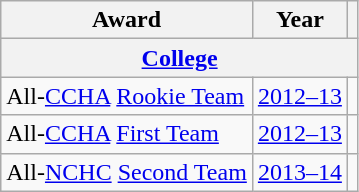<table class="wikitable">
<tr>
<th>Award</th>
<th>Year</th>
<th></th>
</tr>
<tr>
<th colspan="3"><a href='#'>College</a></th>
</tr>
<tr>
<td>All-<a href='#'>CCHA</a> <a href='#'>Rookie Team</a></td>
<td><a href='#'>2012–13</a></td>
<td></td>
</tr>
<tr>
<td>All-<a href='#'>CCHA</a> <a href='#'>First Team</a></td>
<td><a href='#'>2012–13</a></td>
<td></td>
</tr>
<tr>
<td>All-<a href='#'>NCHC</a> <a href='#'>Second Team</a></td>
<td><a href='#'>2013–14</a></td>
<td></td>
</tr>
</table>
